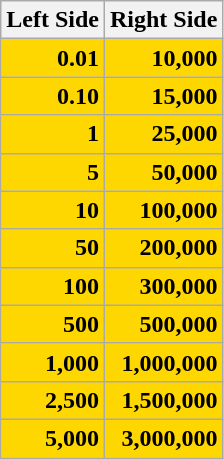<table class="wikitable" style="text-align:right">
<tr>
<th>Left Side</th>
<th>Right Side</th>
</tr>
<tr>
<td bgcolor=gold><strong>0.01</strong></td>
<td bgcolor=gold><strong>10,000</strong></td>
</tr>
<tr>
<td bgcolor=gold><strong>0.10</strong></td>
<td bgcolor=gold><strong>15,000</strong></td>
</tr>
<tr>
<td bgcolor=gold><strong>1</strong></td>
<td bgcolor=gold><strong>25,000</strong></td>
</tr>
<tr>
<td bgcolor=gold><strong>5</strong></td>
<td bgcolor=gold><strong>50,000</strong></td>
</tr>
<tr>
<td bgcolor=gold><strong>10</strong></td>
<td bgcolor=gold><strong>100,000</strong></td>
</tr>
<tr>
<td bgcolor=gold><strong>50</strong></td>
<td bgcolor=gold><strong>200,000</strong></td>
</tr>
<tr>
<td bgcolor=gold><strong>100</strong></td>
<td bgcolor=gold><strong>300,000</strong></td>
</tr>
<tr>
<td bgcolor=gold><strong>500</strong></td>
<td bgcolor=gold><strong>500,000</strong></td>
</tr>
<tr>
<td bgcolor=gold><strong>1,000</strong></td>
<td bgcolor=gold><strong>1,000,000</strong></td>
</tr>
<tr>
<td bgcolor=gold><strong>2,500</strong></td>
<td bgcolor=gold><strong>1,500,000</strong></td>
</tr>
<tr>
<td bgcolor=gold><strong>5,000</strong></td>
<td bgcolor=gold><strong>3,000,000</strong></td>
</tr>
</table>
